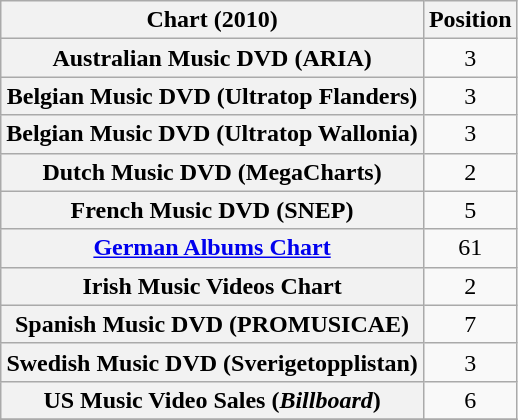<table class="wikitable sortable plainrowheaders"  style="text-align:center;">
<tr>
<th>Chart (2010)</th>
<th>Position</th>
</tr>
<tr>
<th scope="row">Australian Music DVD (ARIA)</th>
<td>3</td>
</tr>
<tr>
<th scope="row">Belgian Music DVD (Ultratop Flanders)</th>
<td>3</td>
</tr>
<tr>
<th scope="row">Belgian Music DVD (Ultratop Wallonia)</th>
<td>3</td>
</tr>
<tr>
<th scope="row">Dutch Music DVD (MegaCharts)</th>
<td>2</td>
</tr>
<tr>
<th scope="row">French Music DVD (SNEP)</th>
<td>5</td>
</tr>
<tr>
<th scope="row"><a href='#'>German Albums Chart</a></th>
<td>61</td>
</tr>
<tr>
<th scope="row">Irish Music Videos Chart</th>
<td>2</td>
</tr>
<tr>
<th scope="row">Spanish Music DVD (PROMUSICAE)</th>
<td>7</td>
</tr>
<tr>
<th scope="row">Swedish Music DVD (Sverigetopplistan)</th>
<td>3</td>
</tr>
<tr>
<th scope="row">US Music Video Sales (<em>Billboard</em>)</th>
<td>6</td>
</tr>
<tr>
</tr>
</table>
